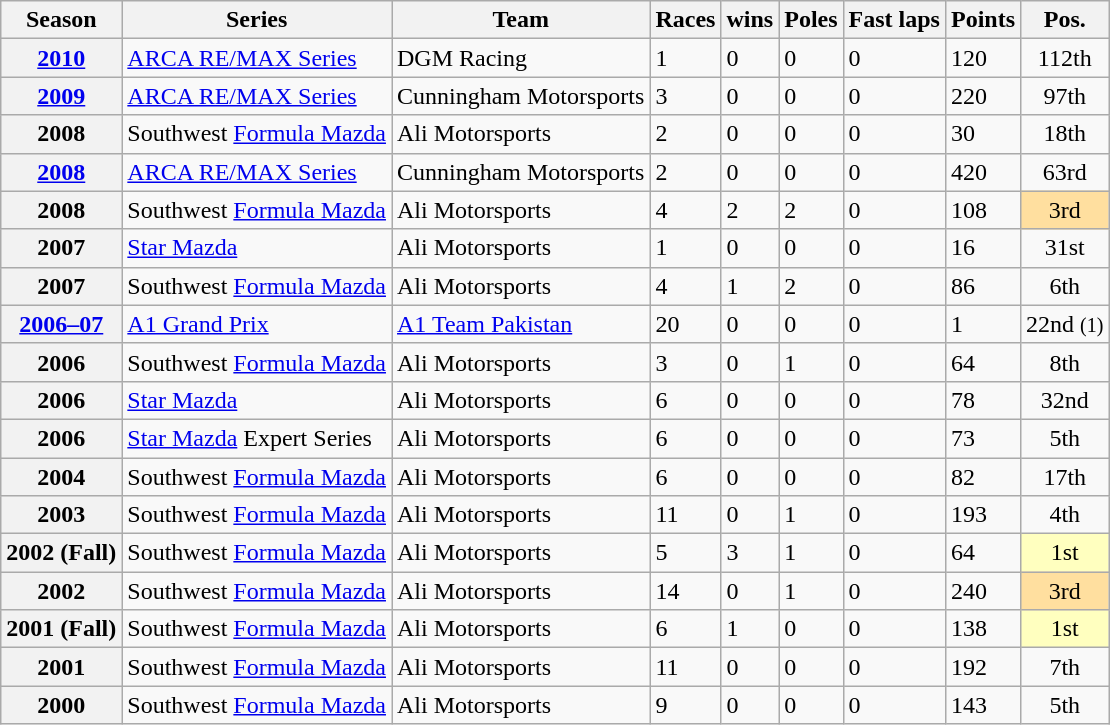<table class="wikitable">
<tr>
<th>Season</th>
<th>Series</th>
<th>Team</th>
<th>Races</th>
<th>wins</th>
<th>Poles</th>
<th>Fast laps</th>
<th>Points</th>
<th>Pos.</th>
</tr>
<tr>
<th><a href='#'>2010</a></th>
<td><a href='#'>ARCA RE/MAX Series</a></td>
<td>DGM Racing</td>
<td>1</td>
<td>0</td>
<td>0</td>
<td>0</td>
<td>120</td>
<td align="center">112th</td>
</tr>
<tr>
<th><a href='#'>2009</a></th>
<td><a href='#'>ARCA RE/MAX Series</a></td>
<td>Cunningham Motorsports</td>
<td>3</td>
<td>0</td>
<td>0</td>
<td>0</td>
<td>220</td>
<td align="center">97th</td>
</tr>
<tr>
<th>2008</th>
<td>Southwest <a href='#'>Formula Mazda</a></td>
<td>Ali Motorsports</td>
<td>2</td>
<td>0</td>
<td>0</td>
<td>0</td>
<td>30</td>
<td align="center">18th</td>
</tr>
<tr>
<th><a href='#'>2008</a></th>
<td><a href='#'>ARCA RE/MAX Series</a></td>
<td>Cunningham Motorsports</td>
<td>2</td>
<td>0</td>
<td>0</td>
<td>0</td>
<td>420</td>
<td align="center">63rd</td>
</tr>
<tr>
<th>2008</th>
<td>Southwest <a href='#'>Formula Mazda</a></td>
<td>Ali Motorsports</td>
<td>4</td>
<td>2</td>
<td>2</td>
<td>0</td>
<td>108</td>
<td style="background:#FFDF9F;" align="center">3rd</td>
</tr>
<tr>
<th>2007</th>
<td><a href='#'>Star Mazda</a></td>
<td>Ali Motorsports</td>
<td>1</td>
<td>0</td>
<td>0</td>
<td>0</td>
<td>16</td>
<td align="center">31st</td>
</tr>
<tr>
<th>2007</th>
<td>Southwest <a href='#'>Formula Mazda</a></td>
<td>Ali Motorsports</td>
<td>4</td>
<td>1</td>
<td>2</td>
<td>0</td>
<td>86</td>
<td align="center">6th</td>
</tr>
<tr>
<th><a href='#'>2006–07</a></th>
<td><a href='#'>A1 Grand Prix</a></td>
<td><a href='#'>A1 Team Pakistan</a></td>
<td>20</td>
<td>0</td>
<td>0</td>
<td>0</td>
<td>1</td>
<td align="center">22nd <small>(1)</small></td>
</tr>
<tr>
<th>2006</th>
<td>Southwest <a href='#'>Formula Mazda</a></td>
<td>Ali Motorsports</td>
<td>3</td>
<td>0</td>
<td>1</td>
<td>0</td>
<td>64</td>
<td align="center">8th</td>
</tr>
<tr>
<th>2006</th>
<td><a href='#'>Star Mazda</a></td>
<td>Ali Motorsports</td>
<td>6</td>
<td>0</td>
<td>0</td>
<td>0</td>
<td>78</td>
<td align="center">32nd</td>
</tr>
<tr>
<th>2006</th>
<td><a href='#'>Star Mazda</a> Expert Series</td>
<td>Ali Motorsports</td>
<td>6</td>
<td>0</td>
<td>0</td>
<td>0</td>
<td>73</td>
<td align="center">5th</td>
</tr>
<tr>
<th>2004</th>
<td>Southwest <a href='#'>Formula Mazda</a></td>
<td>Ali Motorsports</td>
<td>6</td>
<td>0</td>
<td>0</td>
<td>0</td>
<td>82</td>
<td align="center">17th</td>
</tr>
<tr>
<th>2003</th>
<td>Southwest <a href='#'>Formula Mazda</a></td>
<td>Ali Motorsports</td>
<td>11</td>
<td>0</td>
<td>1</td>
<td>0</td>
<td>193</td>
<td align="center">4th</td>
</tr>
<tr>
<th>2002 (Fall)</th>
<td>Southwest <a href='#'>Formula Mazda</a></td>
<td>Ali Motorsports</td>
<td>5</td>
<td>3</td>
<td>1</td>
<td>0</td>
<td>64</td>
<td style="background:#FFFFBF;" align="center">1st</td>
</tr>
<tr>
<th>2002</th>
<td>Southwest <a href='#'>Formula Mazda</a></td>
<td>Ali Motorsports</td>
<td>14</td>
<td>0</td>
<td>1</td>
<td>0</td>
<td>240</td>
<td style="background:#FFDF9F;" align="center">3rd</td>
</tr>
<tr>
<th>2001 (Fall)</th>
<td>Southwest <a href='#'>Formula Mazda</a></td>
<td>Ali Motorsports</td>
<td>6</td>
<td>1</td>
<td>0</td>
<td>0</td>
<td>138</td>
<td style="background:#FFFFBF;" align="center">1st</td>
</tr>
<tr>
<th>2001</th>
<td>Southwest <a href='#'>Formula Mazda</a></td>
<td>Ali Motorsports</td>
<td>11</td>
<td>0</td>
<td>0</td>
<td>0</td>
<td>192</td>
<td align="center">7th</td>
</tr>
<tr>
<th>2000</th>
<td>Southwest <a href='#'>Formula Mazda</a></td>
<td>Ali Motorsports</td>
<td>9</td>
<td>0</td>
<td>0</td>
<td>0</td>
<td>143</td>
<td align="center">5th</td>
</tr>
</table>
